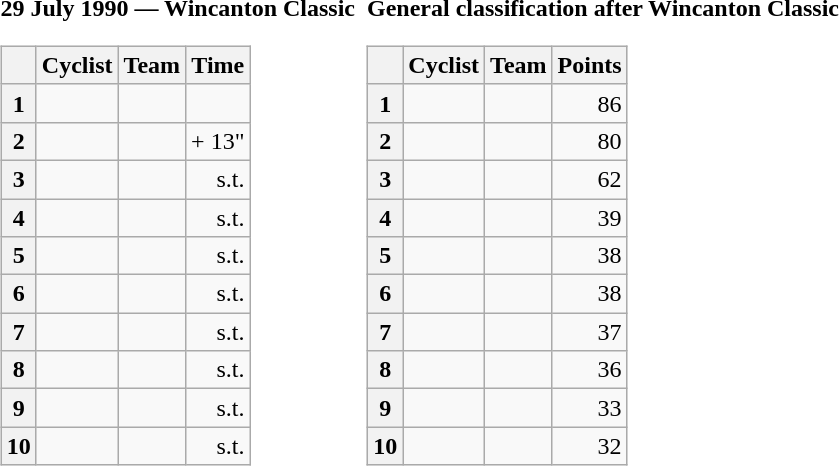<table>
<tr>
<td><strong>29 July 1990 — Wincanton Classic </strong><br><table class="wikitable">
<tr>
<th></th>
<th>Cyclist</th>
<th>Team</th>
<th>Time</th>
</tr>
<tr>
<th>1</th>
<td></td>
<td></td>
<td align="right"></td>
</tr>
<tr>
<th>2</th>
<td></td>
<td></td>
<td align="right">+ 13"</td>
</tr>
<tr>
<th>3</th>
<td></td>
<td></td>
<td align="right">s.t.</td>
</tr>
<tr>
<th>4</th>
<td></td>
<td></td>
<td align="right">s.t.</td>
</tr>
<tr>
<th>5</th>
<td></td>
<td></td>
<td align="right">s.t.</td>
</tr>
<tr>
<th>6</th>
<td></td>
<td></td>
<td align="right">s.t.</td>
</tr>
<tr>
<th>7</th>
<td></td>
<td></td>
<td align="right">s.t.</td>
</tr>
<tr>
<th>8</th>
<td></td>
<td></td>
<td align="right">s.t.</td>
</tr>
<tr>
<th>9</th>
<td></td>
<td></td>
<td align="right">s.t.</td>
</tr>
<tr>
<th>10</th>
<td></td>
<td></td>
<td align="right">s.t.</td>
</tr>
</table>
</td>
<td></td>
<td><strong>General classification after Wincanton Classic</strong><br><table class="wikitable">
<tr>
<th></th>
<th>Cyclist</th>
<th>Team</th>
<th>Points</th>
</tr>
<tr>
<th>1</th>
<td> </td>
<td></td>
<td align="right">86</td>
</tr>
<tr>
<th>2</th>
<td></td>
<td></td>
<td align="right">80</td>
</tr>
<tr>
<th>3</th>
<td></td>
<td></td>
<td align="right">62</td>
</tr>
<tr>
<th>4</th>
<td></td>
<td></td>
<td align="right">39</td>
</tr>
<tr>
<th>5</th>
<td></td>
<td></td>
<td align="right">38</td>
</tr>
<tr>
<th>6</th>
<td></td>
<td></td>
<td align="right">38</td>
</tr>
<tr>
<th>7</th>
<td></td>
<td></td>
<td align="right">37</td>
</tr>
<tr>
<th>8</th>
<td></td>
<td></td>
<td align="right">36</td>
</tr>
<tr>
<th>9</th>
<td></td>
<td></td>
<td align="right">33</td>
</tr>
<tr>
<th>10</th>
<td></td>
<td></td>
<td align="right">32</td>
</tr>
</table>
</td>
</tr>
</table>
